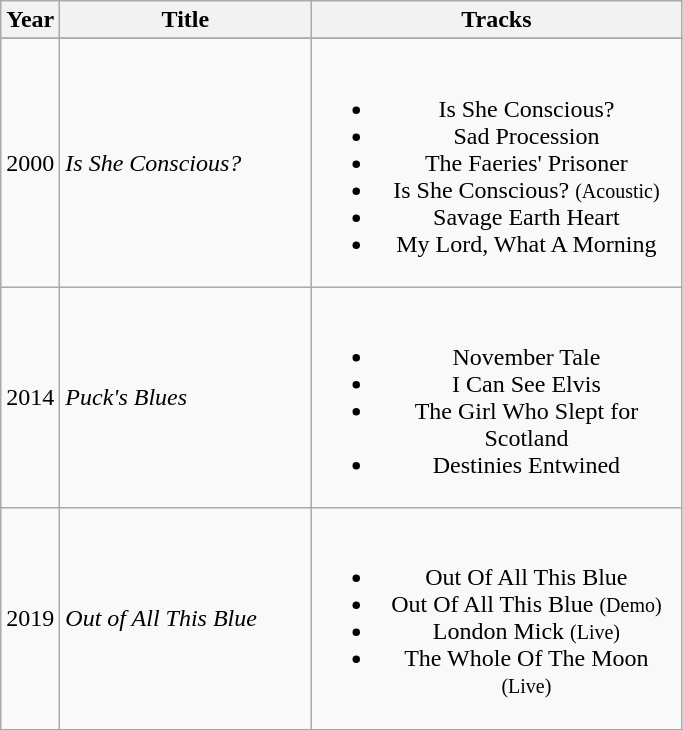<table class="wikitable" style="text-align:center;">
<tr>
<th style="width:2em;">Year</th>
<th style="width:10em;">Title</th>
<th style="width:15em;">Tracks</th>
</tr>
<tr>
</tr>
<tr>
<td>2000</td>
<td style="text-align:left;"><em>Is She Conscious?</em></td>
<td><br><ul><li>Is She Conscious?</li><li>Sad Procession</li><li>The Faeries' Prisoner</li><li>Is She Conscious? <small>(Acoustic)</small></li><li>Savage Earth Heart</li><li>My Lord, What A Morning</li></ul></td>
</tr>
<tr>
<td>2014</td>
<td style="text-align:left;"><em>Puck's Blues</em></td>
<td><br><ul><li>November Tale</li><li>I Can See Elvis</li><li>The Girl Who Slept for Scotland</li><li>Destinies Entwined</li></ul></td>
</tr>
<tr>
<td>2019</td>
<td style="text-align:left;"><em>Out of All This Blue</em></td>
<td><br><ul><li>Out Of All This Blue</li><li>Out Of All This Blue <small>(Demo)</small></li><li>London Mick <small>(Live)</small></li><li>The Whole Of The Moon <small>(Live)</small></li></ul></td>
</tr>
</table>
